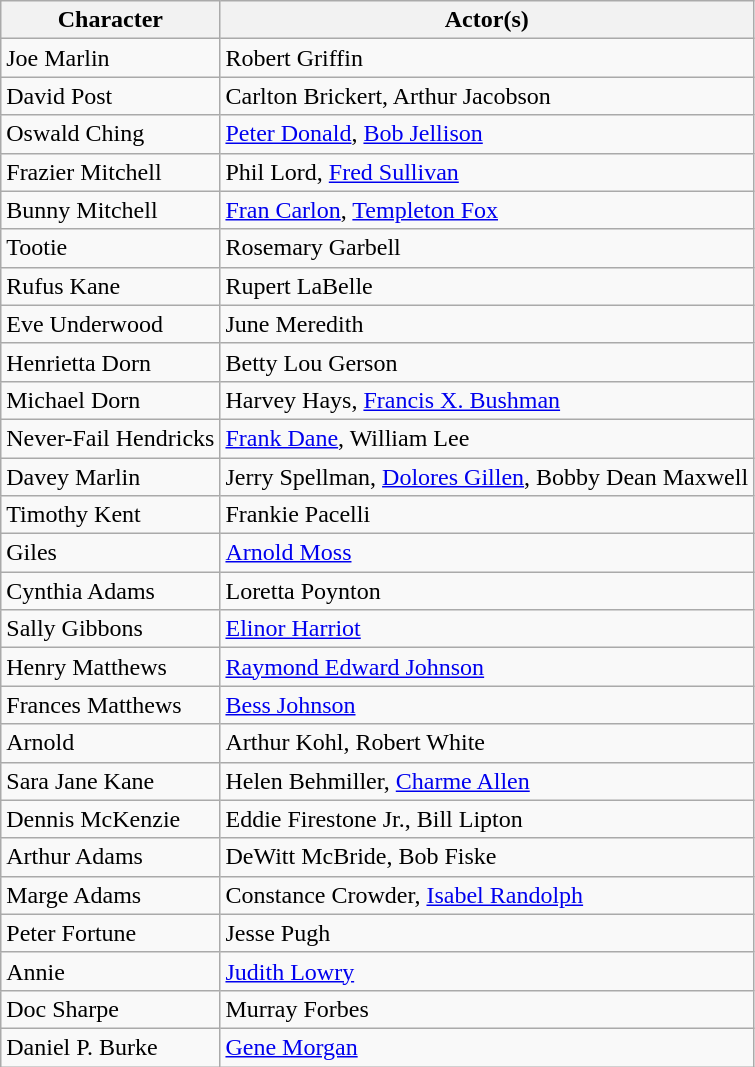<table class="wikitable">
<tr>
<th>Character</th>
<th>Actor(s)</th>
</tr>
<tr>
<td>Joe Marlin</td>
<td>Robert Griffin</td>
</tr>
<tr>
<td>David Post</td>
<td>Carlton Brickert, Arthur Jacobson</td>
</tr>
<tr>
<td>Oswald Ching</td>
<td><a href='#'>Peter Donald</a>, <a href='#'>Bob Jellison</a></td>
</tr>
<tr>
<td>Frazier Mitchell</td>
<td>Phil Lord, <a href='#'>Fred Sullivan</a></td>
</tr>
<tr>
<td>Bunny Mitchell</td>
<td><a href='#'>Fran Carlon</a>, <a href='#'>Templeton Fox</a></td>
</tr>
<tr>
<td>Tootie</td>
<td>Rosemary Garbell</td>
</tr>
<tr>
<td>Rufus Kane</td>
<td>Rupert LaBelle</td>
</tr>
<tr>
<td>Eve Underwood</td>
<td>June Meredith</td>
</tr>
<tr>
<td>Henrietta Dorn</td>
<td>Betty Lou Gerson</td>
</tr>
<tr>
<td>Michael Dorn</td>
<td>Harvey Hays, <a href='#'>Francis X. Bushman</a></td>
</tr>
<tr>
<td>Never-Fail Hendricks</td>
<td><a href='#'>Frank Dane</a>, William Lee</td>
</tr>
<tr>
<td>Davey Marlin</td>
<td>Jerry Spellman, <a href='#'>Dolores Gillen</a>, Bobby Dean Maxwell</td>
</tr>
<tr>
<td>Timothy Kent</td>
<td>Frankie Pacelli</td>
</tr>
<tr>
<td>Giles</td>
<td><a href='#'>Arnold Moss</a></td>
</tr>
<tr>
<td>Cynthia Adams</td>
<td>Loretta Poynton</td>
</tr>
<tr>
<td>Sally Gibbons</td>
<td><a href='#'>Elinor Harriot</a></td>
</tr>
<tr>
<td>Henry Matthews</td>
<td><a href='#'>Raymond Edward Johnson</a></td>
</tr>
<tr>
<td>Frances Matthews</td>
<td><a href='#'>Bess Johnson</a></td>
</tr>
<tr>
<td>Arnold</td>
<td>Arthur Kohl, Robert White</td>
</tr>
<tr>
<td>Sara Jane Kane</td>
<td>Helen Behmiller, <a href='#'>Charme Allen</a></td>
</tr>
<tr>
<td>Dennis McKenzie</td>
<td>Eddie Firestone Jr., Bill Lipton</td>
</tr>
<tr>
<td>Arthur Adams</td>
<td>DeWitt McBride, Bob Fiske</td>
</tr>
<tr>
<td>Marge Adams</td>
<td>Constance Crowder, <a href='#'>Isabel Randolph</a></td>
</tr>
<tr>
<td>Peter Fortune</td>
<td>Jesse Pugh</td>
</tr>
<tr>
<td>Annie</td>
<td><a href='#'>Judith Lowry</a></td>
</tr>
<tr>
<td>Doc Sharpe</td>
<td>Murray Forbes</td>
</tr>
<tr>
<td>Daniel P. Burke</td>
<td><a href='#'>Gene Morgan</a></td>
</tr>
</table>
